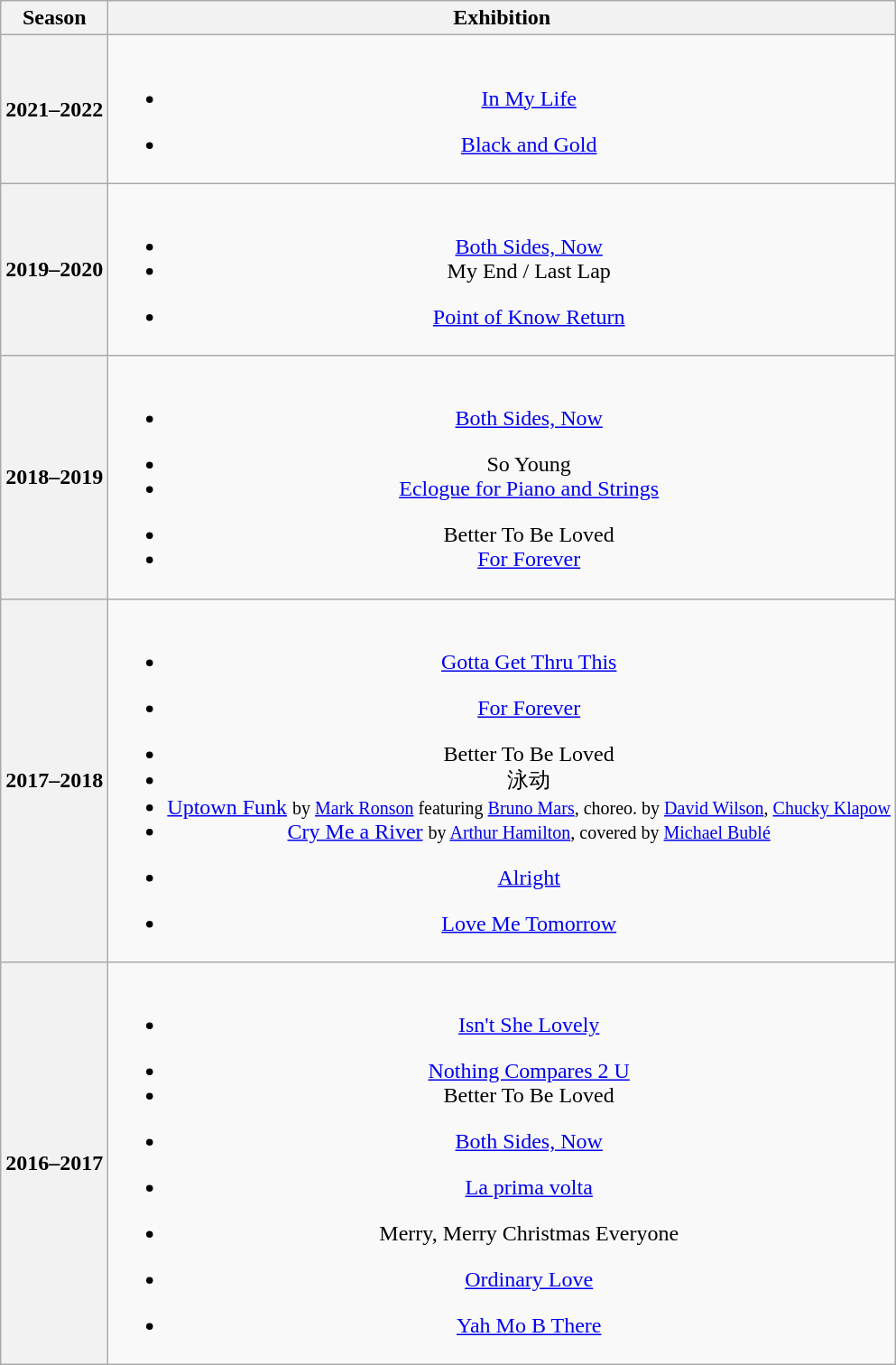<table class="wikitable" style="text-align:center">
<tr>
<th>Season</th>
<th>Exhibition</th>
</tr>
<tr>
<th>2021–2022</th>
<td><br><ul><li><a href='#'>In My Life</a> </li></ul><ul><li><a href='#'>Black and Gold</a> </li></ul></td>
</tr>
<tr>
<th>2019–2020</th>
<td><br><ul><li><a href='#'>Both Sides, Now</a> </li><li>My End / Last Lap </li></ul><ul><li><a href='#'>Point of Know Return</a> </li></ul></td>
</tr>
<tr>
<th>2018–2019</th>
<td><br><ul><li><a href='#'>Both Sides, Now</a> </li></ul><ul><li>So Young </li><li><a href='#'>Eclogue for Piano and Strings</a> </li></ul><ul><li>Better To Be Loved </li><li><a href='#'>For Forever</a> </li></ul></td>
</tr>
<tr>
<th>2017–2018</th>
<td><br><ul><li><a href='#'>Gotta Get Thru This</a> </li></ul><ul><li><a href='#'>For Forever</a> </li></ul><ul><li>Better To Be Loved </li><li>泳动 </li><li><a href='#'>Uptown Funk</a> <small> by <a href='#'>Mark Ronson</a> featuring <a href='#'>Bruno Mars</a>, choreo. by <a href='#'>David Wilson</a>, <a href='#'>Chucky Klapow</a></small></li><li><a href='#'>Cry Me a River</a> <small> by <a href='#'>Arthur Hamilton</a>, covered by <a href='#'>Michael Bublé</a> </small></li></ul><ul><li><a href='#'>Alright</a> </li></ul><ul><li><a href='#'>Love Me Tomorrow</a> </li></ul></td>
</tr>
<tr>
<th>2016–2017</th>
<td><br><ul><li><a href='#'>Isn't She Lovely</a> </li></ul><ul><li><a href='#'>Nothing Compares 2 U</a> </li><li>Better To Be Loved </li></ul><ul><li><a href='#'>Both Sides, Now</a> </li></ul><ul><li><a href='#'>La prima volta</a> </li></ul><ul><li>Merry, Merry Christmas Everyone</li></ul>
<ul><li><a href='#'>Ordinary Love</a> </li></ul><ul><li><a href='#'>Yah Mo B There</a> </li></ul></td>
</tr>
</table>
